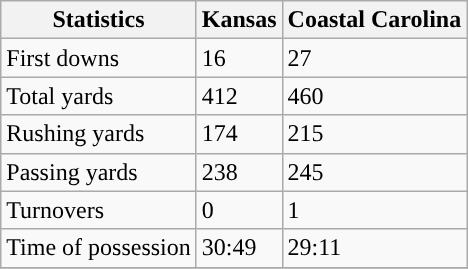<table class="wikitable">
<tr>
<th>Statistics</th>
<th>Kansas</th>
<th>Coastal Carolina</th>
</tr>
<tr>
<td>First downs</td>
<td>16</td>
<td>27</td>
</tr>
<tr>
<td>Total yards</td>
<td>412</td>
<td>460</td>
</tr>
<tr>
<td>Rushing yards</td>
<td>174</td>
<td>215</td>
</tr>
<tr>
<td>Passing yards</td>
<td>238</td>
<td>245</td>
</tr>
<tr>
<td>Turnovers</td>
<td>0</td>
<td>1</td>
</tr>
<tr>
<td>Time of possession</td>
<td>30:49</td>
<td>29:11</td>
</tr>
<tr>
</tr>
</table>
